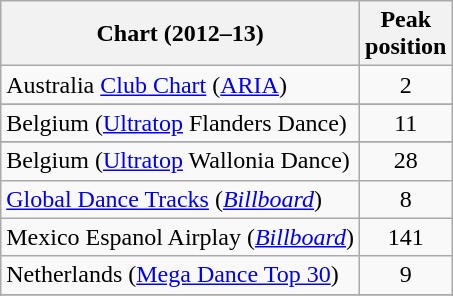<table class="wikitable sortable">
<tr>
<th>Chart (2012–13)</th>
<th>Peak<br>position</th>
</tr>
<tr>
<td align="left">Australia <a href='#'>Club Chart</a> (<a href='#'>ARIA</a>)</td>
<td align="center">2</td>
</tr>
<tr>
</tr>
<tr>
<td>Belgium (<a href='#'>Ultratop</a> Flanders Dance)</td>
<td align=center>11</td>
</tr>
<tr>
</tr>
<tr>
<td>Belgium (<a href='#'>Ultratop</a> Wallonia Dance)</td>
<td align=center>28</td>
</tr>
<tr>
<td><a href='#'>Global Dance Tracks</a> (<em><a href='#'>Billboard</a></em>)</td>
<td align=center>8</td>
</tr>
<tr>
<td>Mexico Espanol Airplay (<em><a href='#'>Billboard</a></em>)</td>
<td align=center>141</td>
</tr>
<tr>
<td>Netherlands (<a href='#'>Mega Dance Top 30</a>)</td>
<td align=center>9</td>
</tr>
<tr>
</tr>
<tr>
</tr>
<tr>
</tr>
<tr>
</tr>
</table>
